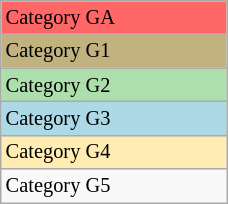<table class="wikitable" style="font-size:85%;" width=12%>
<tr bgcolor=#FF6666>
<td>Category GA</td>
</tr>
<tr bgcolor=#C2B280>
<td>Category G1</td>
</tr>
<tr bgcolor="#ADDFAD">
<td>Category G2</td>
</tr>
<tr bgcolor="lightblue">
<td>Category G3</td>
</tr>
<tr bgcolor=#ffecb2>
<td>Category G4</td>
</tr>
<tr>
<td>Category G5</td>
</tr>
</table>
